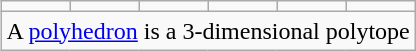<table class="wikitable" style="margin-left:1em" align="right">
<tr>
<td></td>
<td></td>
<td></td>
<td></td>
<td></td>
<td></td>
</tr>
<tr>
<td colspan="6">A <a href='#'>polyhedron</a> is a 3-dimensional polytope</td>
</tr>
</table>
